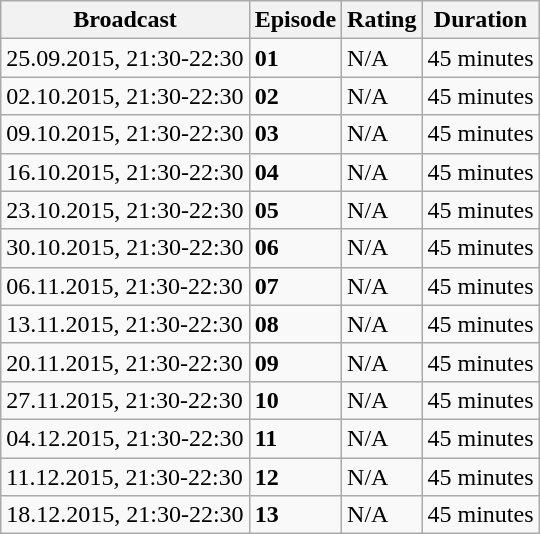<table class="wikitable">
<tr>
<th>Broadcast</th>
<th>Episode</th>
<th>Rating</th>
<th>Duration</th>
</tr>
<tr>
<td>25.09.2015, 21:30-22:30</td>
<td><strong>01</strong></td>
<td>N/A</td>
<td>45 minutes</td>
</tr>
<tr>
<td>02.10.2015, 21:30-22:30</td>
<td><strong>02</strong></td>
<td>N/A</td>
<td>45 minutes</td>
</tr>
<tr>
<td>09.10.2015, 21:30-22:30</td>
<td><strong>03</strong></td>
<td>N/A</td>
<td>45 minutes</td>
</tr>
<tr>
<td>16.10.2015, 21:30-22:30</td>
<td><strong>04</strong></td>
<td>N/A</td>
<td>45 minutes</td>
</tr>
<tr>
<td>23.10.2015, 21:30-22:30</td>
<td><strong>05</strong></td>
<td>N/A</td>
<td>45 minutes</td>
</tr>
<tr>
<td>30.10.2015, 21:30-22:30</td>
<td><strong>06</strong></td>
<td>N/A</td>
<td>45 minutes</td>
</tr>
<tr>
<td>06.11.2015, 21:30-22:30</td>
<td><strong>07</strong></td>
<td>N/A</td>
<td>45 minutes</td>
</tr>
<tr>
<td>13.11.2015, 21:30-22:30</td>
<td><strong>08</strong></td>
<td>N/A</td>
<td>45 minutes</td>
</tr>
<tr>
<td>20.11.2015, 21:30-22:30</td>
<td><strong>09</strong></td>
<td>N/A</td>
<td>45 minutes</td>
</tr>
<tr>
<td>27.11.2015, 21:30-22:30</td>
<td><strong>10</strong></td>
<td>N/A</td>
<td>45 minutes</td>
</tr>
<tr>
<td>04.12.2015, 21:30-22:30</td>
<td><strong>11</strong></td>
<td>N/A</td>
<td>45 minutes</td>
</tr>
<tr>
<td>11.12.2015, 21:30-22:30</td>
<td><strong>12</strong></td>
<td>N/A</td>
<td>45 minutes</td>
</tr>
<tr>
<td>18.12.2015, 21:30-22:30</td>
<td><strong>13</strong></td>
<td>N/A</td>
<td>45 minutes</td>
</tr>
</table>
